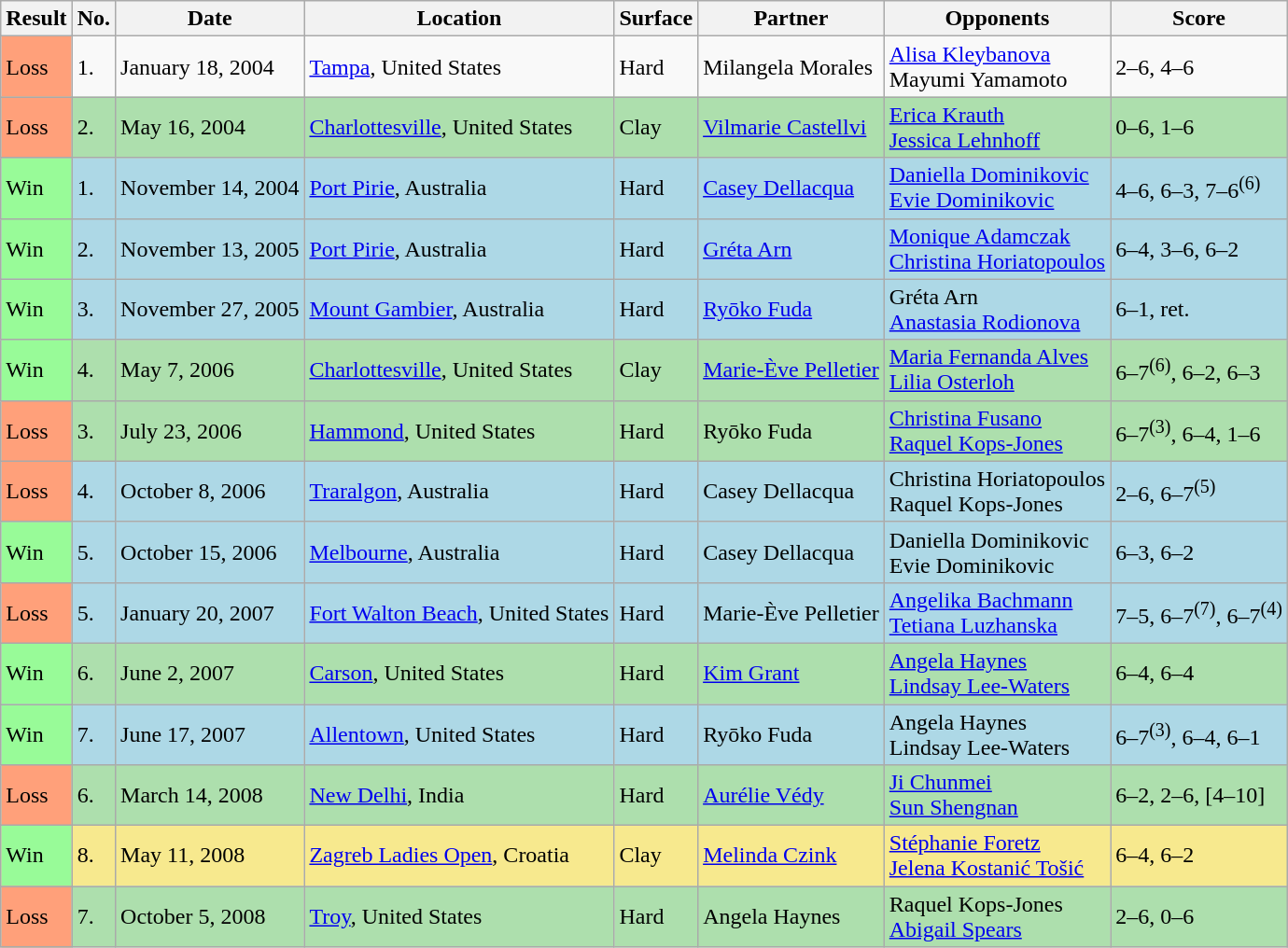<table class="sortable wikitable">
<tr>
<th>Result</th>
<th>No.</th>
<th>Date</th>
<th>Location</th>
<th>Surface</th>
<th>Partner</th>
<th>Opponents</th>
<th class="unsortable">Score</th>
</tr>
<tr>
<td bgcolor="FFA07A">Loss</td>
<td>1.</td>
<td>January 18, 2004</td>
<td><a href='#'>Tampa</a>, United States</td>
<td>Hard</td>
<td> Milangela Morales</td>
<td> <a href='#'>Alisa Kleybanova</a><br> Mayumi Yamamoto</td>
<td>2–6, 4–6</td>
</tr>
<tr style="background:#addfad;">
<td bgcolor="FFA07A">Loss</td>
<td>2.</td>
<td>May 16, 2004</td>
<td><a href='#'>Charlottesville</a>, United States</td>
<td>Clay</td>
<td> <a href='#'>Vilmarie Castellvi</a></td>
<td> <a href='#'>Erica Krauth</a><br> <a href='#'>Jessica Lehnhoff</a></td>
<td>0–6, 1–6</td>
</tr>
<tr bgcolor=lightblue>
<td bgcolor="98FB98">Win</td>
<td>1.</td>
<td>November 14, 2004</td>
<td><a href='#'>Port Pirie</a>, Australia</td>
<td>Hard</td>
<td> <a href='#'>Casey Dellacqua</a></td>
<td> <a href='#'>Daniella Dominikovic</a><br> <a href='#'>Evie Dominikovic</a></td>
<td>4–6, 6–3, 7–6<sup>(6)</sup></td>
</tr>
<tr bgcolor=lightblue>
<td bgcolor="98FB98">Win</td>
<td>2.</td>
<td>November 13, 2005</td>
<td><a href='#'>Port Pirie</a>, Australia</td>
<td>Hard</td>
<td> <a href='#'>Gréta Arn</a></td>
<td> <a href='#'>Monique Adamczak</a><br> <a href='#'>Christina Horiatopoulos</a></td>
<td>6–4, 3–6, 6–2</td>
</tr>
<tr bgcolor=lightblue>
<td bgcolor="98FB98">Win</td>
<td>3.</td>
<td>November 27, 2005</td>
<td><a href='#'>Mount Gambier</a>, Australia</td>
<td>Hard</td>
<td> <a href='#'>Ryōko Fuda</a></td>
<td> Gréta Arn<br> <a href='#'>Anastasia Rodionova</a></td>
<td>6–1, ret.</td>
</tr>
<tr style="background:#addfad;">
<td bgcolor="98FB98">Win</td>
<td>4.</td>
<td>May 7, 2006</td>
<td><a href='#'>Charlottesville</a>, United States</td>
<td>Clay</td>
<td> <a href='#'>Marie-Ève Pelletier</a></td>
<td> <a href='#'>Maria Fernanda Alves</a><br> <a href='#'>Lilia Osterloh</a></td>
<td>6–7<sup>(6)</sup>, 6–2, 6–3</td>
</tr>
<tr style="background:#addfad;">
<td bgcolor="FFA07A">Loss</td>
<td>3.</td>
<td>July 23, 2006</td>
<td><a href='#'>Hammond</a>, United States</td>
<td>Hard</td>
<td> Ryōko Fuda</td>
<td> <a href='#'>Christina Fusano</a><br> <a href='#'>Raquel Kops-Jones</a></td>
<td>6–7<sup>(3)</sup>, 6–4, 1–6</td>
</tr>
<tr bgcolor=lightblue>
<td bgcolor="FFA07A">Loss</td>
<td>4.</td>
<td>October 8, 2006</td>
<td><a href='#'>Traralgon</a>, Australia</td>
<td>Hard</td>
<td> Casey Dellacqua</td>
<td> Christina Horiatopoulos<br> Raquel Kops-Jones</td>
<td>2–6, 6–7<sup>(5)</sup></td>
</tr>
<tr bgcolor=lightblue>
<td bgcolor="98FB98">Win</td>
<td>5.</td>
<td>October 15, 2006</td>
<td><a href='#'>Melbourne</a>, Australia</td>
<td>Hard</td>
<td> Casey Dellacqua</td>
<td> Daniella Dominikovic<br> Evie Dominikovic</td>
<td>6–3, 6–2</td>
</tr>
<tr bgcolor=lightblue>
<td bgcolor="FFA07A">Loss</td>
<td>5.</td>
<td>January 20, 2007</td>
<td><a href='#'>Fort Walton Beach</a>, United States</td>
<td>Hard</td>
<td> Marie-Ève Pelletier</td>
<td> <a href='#'>Angelika Bachmann</a><br> <a href='#'>Tetiana Luzhanska</a></td>
<td>7–5, 6–7<sup>(7)</sup>, 6–7<sup>(4)</sup></td>
</tr>
<tr style="background:#addfad;">
<td bgcolor="98FB98">Win</td>
<td>6.</td>
<td>June 2, 2007</td>
<td><a href='#'>Carson</a>, United States</td>
<td>Hard</td>
<td> <a href='#'>Kim Grant</a></td>
<td> <a href='#'>Angela Haynes</a><br> <a href='#'>Lindsay Lee-Waters</a></td>
<td>6–4, 6–4</td>
</tr>
<tr bgcolor=lightblue>
<td bgcolor="98FB98">Win</td>
<td>7.</td>
<td>June 17, 2007</td>
<td><a href='#'>Allentown</a>, United States</td>
<td>Hard</td>
<td> Ryōko Fuda</td>
<td> Angela Haynes<br> Lindsay Lee-Waters</td>
<td>6–7<sup>(3)</sup>, 6–4, 6–1</td>
</tr>
<tr style="background:#addfad;">
<td bgcolor="FFA07A">Loss</td>
<td>6.</td>
<td>March 14, 2008</td>
<td><a href='#'>New Delhi</a>, India</td>
<td>Hard</td>
<td> <a href='#'>Aurélie Védy</a></td>
<td> <a href='#'>Ji Chunmei</a><br> <a href='#'>Sun Shengnan</a></td>
<td>6–2, 2–6, [4–10]</td>
</tr>
<tr style="background:#f7e98e;">
<td bgcolor="98FB98">Win</td>
<td>8.</td>
<td>May 11, 2008</td>
<td><a href='#'>Zagreb Ladies Open</a>, Croatia</td>
<td>Clay</td>
<td> <a href='#'>Melinda Czink</a></td>
<td> <a href='#'>Stéphanie Foretz</a><br> <a href='#'>Jelena Kostanić Tošić</a></td>
<td>6–4, 6–2</td>
</tr>
<tr style="background:#addfad;">
<td bgcolor="FFA07A">Loss</td>
<td>7.</td>
<td>October 5, 2008</td>
<td><a href='#'>Troy</a>, United States</td>
<td>Hard</td>
<td> Angela Haynes</td>
<td> Raquel Kops-Jones<br> <a href='#'>Abigail Spears</a></td>
<td>2–6, 0–6</td>
</tr>
</table>
